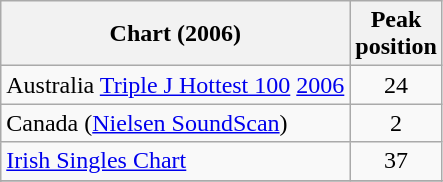<table class="wikitable sortable">
<tr>
<th>Chart (2006)</th>
<th>Peak<br>position</th>
</tr>
<tr>
<td align="left">Australia <a href='#'>Triple J Hottest 100</a> <a href='#'>2006</a></td>
<td align="center">24</td>
</tr>
<tr>
<td>Canada (<a href='#'>Nielsen SoundScan</a>)</td>
<td align="center">2</td>
</tr>
<tr>
<td align="left"><a href='#'>Irish Singles Chart</a></td>
<td align="center">37</td>
</tr>
<tr>
</tr>
<tr>
</tr>
<tr>
</tr>
<tr>
</tr>
</table>
